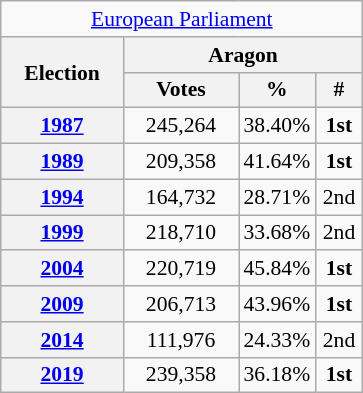<table class="wikitable" style="font-size:90%; text-align:center;">
<tr>
<td colspan="4"><a href='#'>European Parliament</a></td>
</tr>
<tr>
<th rowspan="2" width="75">Election</th>
<th colspan="3">Aragon</th>
</tr>
<tr>
<th width="70">Votes</th>
<th width="35">%</th>
<th width="25">#</th>
</tr>
<tr>
<th><a href='#'>1987</a></th>
<td>245,264</td>
<td>38.40%</td>
<td><strong>1st</strong></td>
</tr>
<tr>
<th><a href='#'>1989</a></th>
<td>209,358</td>
<td>41.64%</td>
<td><strong>1st</strong></td>
</tr>
<tr>
<th><a href='#'>1994</a></th>
<td>164,732</td>
<td>28.71%</td>
<td>2nd</td>
</tr>
<tr>
<th><a href='#'>1999</a></th>
<td>218,710</td>
<td>33.68%</td>
<td>2nd</td>
</tr>
<tr>
<th><a href='#'>2004</a></th>
<td>220,719</td>
<td>45.84%</td>
<td><strong>1st</strong></td>
</tr>
<tr>
<th><a href='#'>2009</a></th>
<td>206,713</td>
<td>43.96%</td>
<td><strong>1st</strong></td>
</tr>
<tr>
<th><a href='#'>2014</a></th>
<td>111,976</td>
<td>24.33%</td>
<td>2nd</td>
</tr>
<tr>
<th><a href='#'>2019</a></th>
<td>239,358</td>
<td>36.18%</td>
<td><strong>1st</strong></td>
</tr>
</table>
